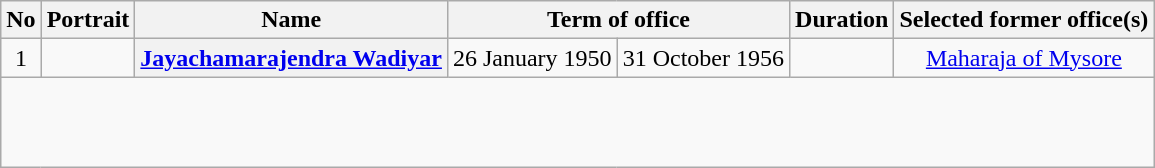<table class="wikitable">
<tr>
<th>No</th>
<th>Portrait</th>
<th>Name</th>
<th colspan=2>Term of office</th>
<th scope=col>Duration</th>
<th>Selected former office(s)</th>
</tr>
<tr align=center>
<td>1</td>
<td></td>
<th><a href='#'>Jayachamarajendra Wadiyar</a></th>
<td>26 January 1950</td>
<td>31 October 1956</td>
<td></td>
<td><a href='#'>Maharaja of Mysore</a></td>
</tr>
<tr align=center style="height: 60px;">
</tr>
</table>
